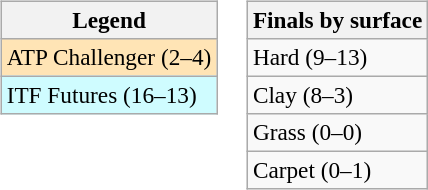<table>
<tr valign=top>
<td><br><table class=wikitable style=font-size:97%>
<tr>
<th>Legend</th>
</tr>
<tr bgcolor=moccasin>
<td>ATP Challenger (2–4)</td>
</tr>
<tr bgcolor=cffcff>
<td>ITF Futures (16–13)</td>
</tr>
</table>
</td>
<td><br><table class=wikitable style=font-size:97%>
<tr>
<th>Finals by surface</th>
</tr>
<tr>
<td>Hard (9–13)</td>
</tr>
<tr>
<td>Clay (8–3)</td>
</tr>
<tr>
<td>Grass (0–0)</td>
</tr>
<tr>
<td>Carpet (0–1)</td>
</tr>
</table>
</td>
</tr>
</table>
